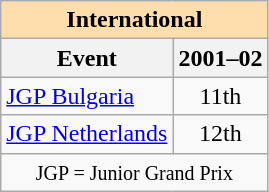<table class="wikitable" style="text-align:center">
<tr>
<th style="background-color: #ffdead; " colspan=2 align=center><strong>International</strong></th>
</tr>
<tr>
<th>Event</th>
<th>2001–02</th>
</tr>
<tr>
<td align=left><a href='#'>JGP Bulgaria</a></td>
<td>11th</td>
</tr>
<tr>
<td align=left><a href='#'>JGP Netherlands</a></td>
<td>12th</td>
</tr>
<tr>
<td colspan=2 align=center><small> JGP = Junior Grand Prix </small></td>
</tr>
</table>
